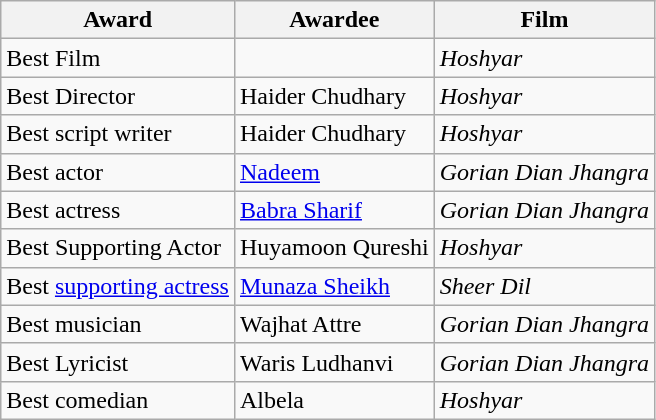<table class="wikitable">
<tr>
<th>Award</th>
<th>Awardee</th>
<th>Film</th>
</tr>
<tr>
<td>Best Film</td>
<td></td>
<td><em>Hoshyar</em></td>
</tr>
<tr>
<td>Best Director</td>
<td>Haider Chudhary</td>
<td><em>Hoshyar</em></td>
</tr>
<tr>
<td>Best script writer</td>
<td>Haider Chudhary</td>
<td><em>Hoshyar</em></td>
</tr>
<tr>
<td>Best actor</td>
<td><a href='#'>Nadeem</a></td>
<td><em>Gorian Dian Jhangra</em></td>
</tr>
<tr>
<td>Best actress</td>
<td><a href='#'>Babra Sharif</a></td>
<td><em>Gorian Dian Jhangra</em></td>
</tr>
<tr>
<td>Best Supporting Actor</td>
<td>Huyamoon Qureshi</td>
<td><em>Hoshyar</em></td>
</tr>
<tr>
<td>Best <a href='#'>supporting actress</a></td>
<td><a href='#'>Munaza Sheikh</a></td>
<td><em>Sheer Dil</em></td>
</tr>
<tr>
<td>Best musician</td>
<td>Wajhat Attre</td>
<td><em>Gorian Dian Jhangra</em></td>
</tr>
<tr>
<td>Best Lyricist</td>
<td>Waris Ludhanvi</td>
<td><em>Gorian Dian Jhangra</em></td>
</tr>
<tr>
<td>Best comedian</td>
<td>Albela</td>
<td><em>Hoshyar</em></td>
</tr>
</table>
